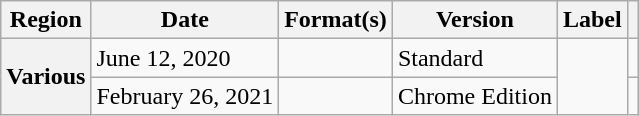<table class="wikitable plainrowheaders">
<tr>
<th scope="col">Region</th>
<th scope="col">Date</th>
<th scope="col">Format(s)</th>
<th scope="col">Version</th>
<th scope="col">Label</th>
<th scope="col"></th>
</tr>
<tr>
<th scope="row" rowspan="2">Various</th>
<td>June 12, 2020</td>
<td></td>
<td>Standard</td>
<td rowspan="2"></td>
<td style="text-align: center;"></td>
</tr>
<tr>
<td>February 26, 2021</td>
<td></td>
<td>Chrome Edition</td>
<td style="text-align: center;"></td>
</tr>
</table>
